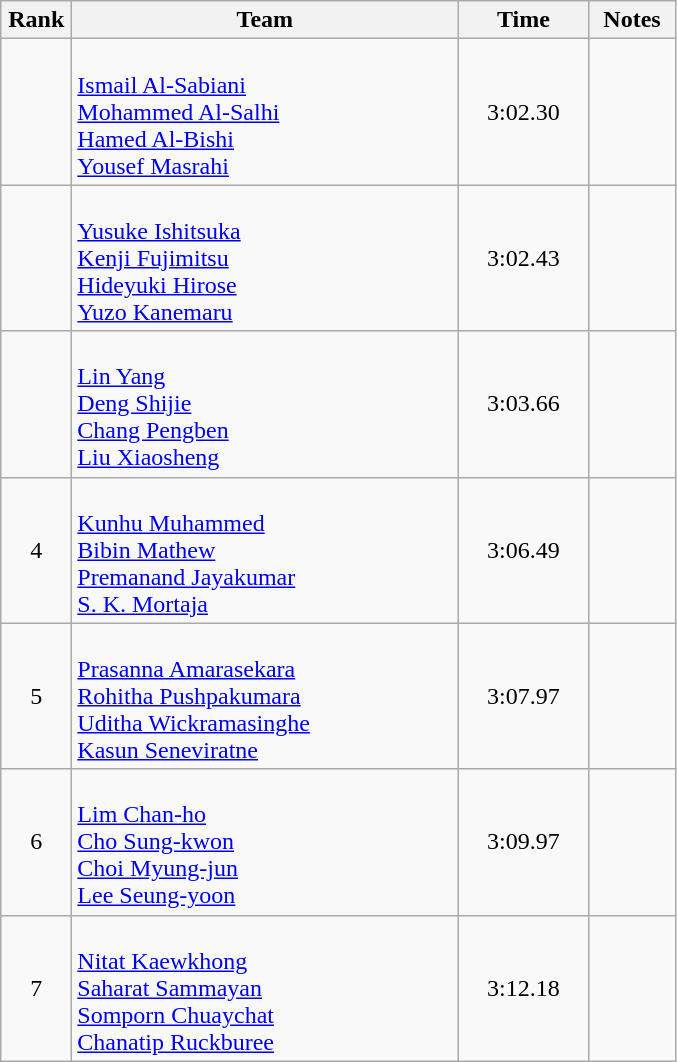<table class="wikitable" style="text-align:center">
<tr>
<th width=40>Rank</th>
<th width=250>Team</th>
<th width=80>Time</th>
<th width=50>Notes</th>
</tr>
<tr>
<td></td>
<td align=left><br><a href='#'>Ismail Al-Sabiani</a><br><a href='#'>Mohammed Al-Salhi</a><br><a href='#'>Hamed Al-Bishi</a><br><a href='#'>Yousef Masrahi</a></td>
<td>3:02.30</td>
<td></td>
</tr>
<tr>
<td></td>
<td align=left><br><a href='#'>Yusuke Ishitsuka</a><br><a href='#'>Kenji Fujimitsu</a><br><a href='#'>Hideyuki Hirose</a><br><a href='#'>Yuzo Kanemaru</a></td>
<td>3:02.43</td>
<td></td>
</tr>
<tr>
<td></td>
<td align=left><br><a href='#'>Lin Yang</a><br><a href='#'>Deng Shijie</a><br><a href='#'>Chang Pengben</a><br><a href='#'>Liu Xiaosheng</a></td>
<td>3:03.66</td>
<td></td>
</tr>
<tr>
<td>4</td>
<td align=left><br><a href='#'>Kunhu Muhammed</a><br><a href='#'>Bibin Mathew</a><br><a href='#'>Premanand Jayakumar</a><br><a href='#'>S. K. Mortaja</a></td>
<td>3:06.49</td>
<td></td>
</tr>
<tr>
<td>5</td>
<td align=left><br><a href='#'>Prasanna Amarasekara</a><br><a href='#'>Rohitha Pushpakumara</a><br><a href='#'>Uditha Wickramasinghe</a><br><a href='#'>Kasun Seneviratne</a></td>
<td>3:07.97</td>
<td></td>
</tr>
<tr>
<td>6</td>
<td align=left><br><a href='#'>Lim Chan-ho</a><br><a href='#'>Cho Sung-kwon</a><br><a href='#'>Choi Myung-jun</a><br><a href='#'>Lee Seung-yoon</a></td>
<td>3:09.97</td>
<td></td>
</tr>
<tr>
<td>7</td>
<td align=left><br><a href='#'>Nitat Kaewkhong</a><br><a href='#'>Saharat Sammayan</a><br><a href='#'>Somporn Chuaychat</a><br><a href='#'>Chanatip Ruckburee</a></td>
<td>3:12.18</td>
<td></td>
</tr>
</table>
